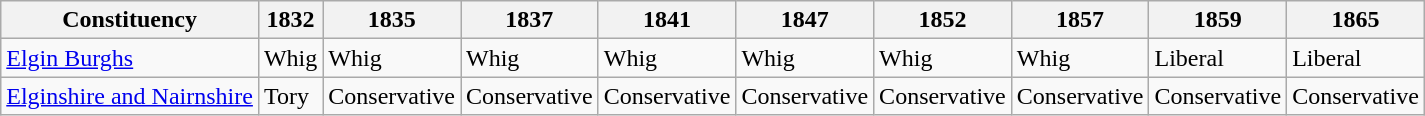<table class=wikitable sortable>
<tr>
<th>Constituency</th>
<th>1832</th>
<th>1835</th>
<th>1837</th>
<th>1841</th>
<th>1847</th>
<th>1852</th>
<th>1857</th>
<th>1859</th>
<th>1865</th>
</tr>
<tr>
<td><a href='#'>Elgin Burghs</a></td>
<td bgcolor=>Whig</td>
<td bgcolor=>Whig</td>
<td bgcolor=>Whig</td>
<td bgcolor=>Whig</td>
<td bgcolor=>Whig</td>
<td bgcolor=>Whig</td>
<td bgcolor=>Whig</td>
<td bgcolor=>Liberal</td>
<td bgcolor=>Liberal</td>
</tr>
<tr>
<td><a href='#'>Elginshire and Nairnshire</a></td>
<td bgcolor=>Tory</td>
<td bgcolor=>Conservative</td>
<td bgcolor=>Conservative</td>
<td bgcolor=>Conservative</td>
<td bgcolor=>Conservative</td>
<td bgcolor=>Conservative</td>
<td bgcolor=>Conservative</td>
<td bgcolor=>Conservative</td>
<td bgcolor=>Conservative</td>
</tr>
</table>
